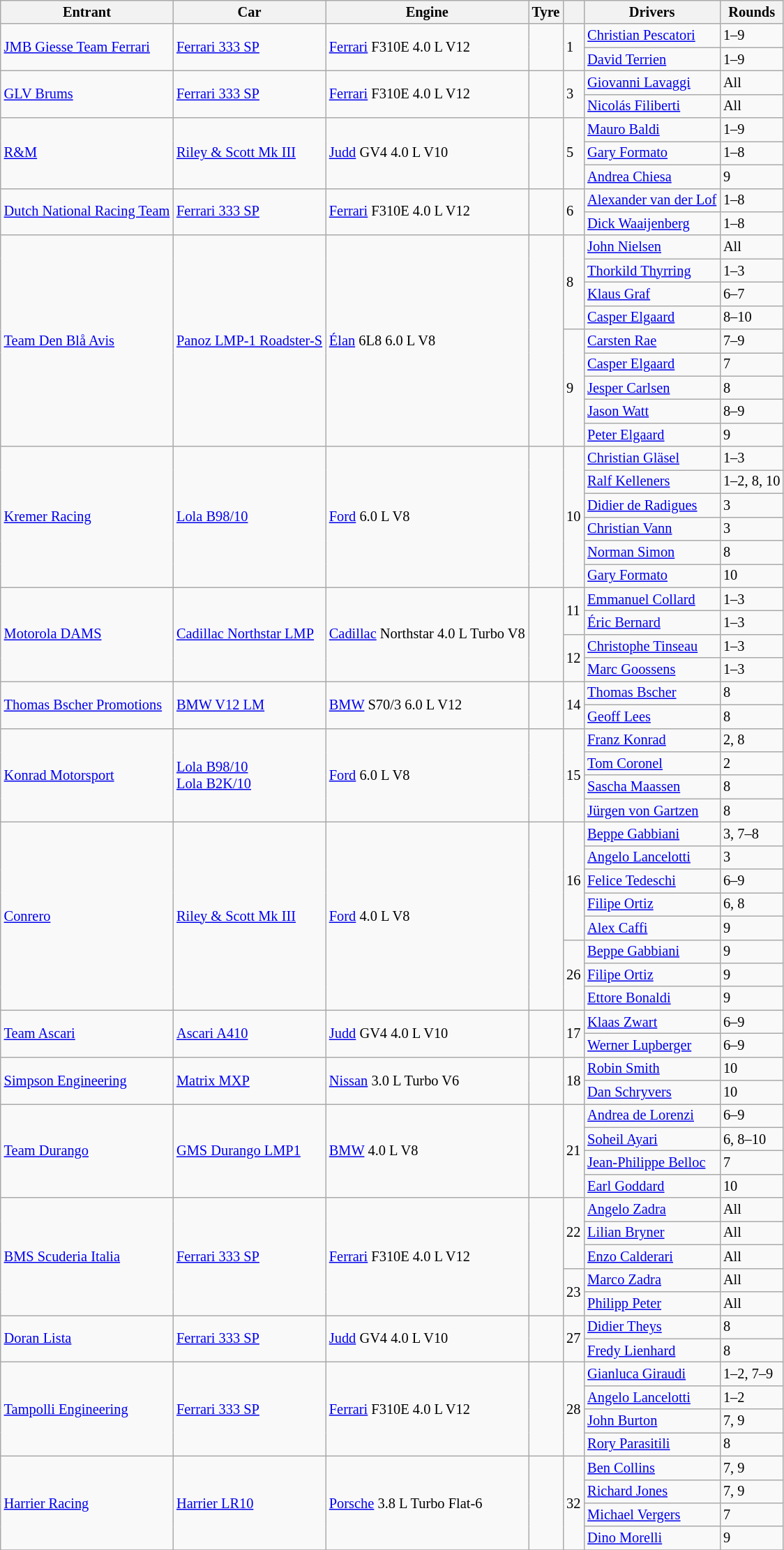<table class="wikitable" style="font-size: 85%">
<tr>
<th>Entrant</th>
<th>Car</th>
<th>Engine</th>
<th>Tyre</th>
<th></th>
<th>Drivers</th>
<th>Rounds</th>
</tr>
<tr>
<td rowspan=2> <a href='#'>JMB Giesse Team Ferrari</a></td>
<td rowspan=2><a href='#'>Ferrari 333 SP</a></td>
<td rowspan=2><a href='#'>Ferrari</a> F310E 4.0 L V12</td>
<td rowspan=2></td>
<td rowspan=2>1</td>
<td> <a href='#'>Christian Pescatori</a></td>
<td>1–9</td>
</tr>
<tr>
<td> <a href='#'>David Terrien</a></td>
<td>1–9</td>
</tr>
<tr>
<td rowspan=2> <a href='#'>GLV Brums</a></td>
<td rowspan=2><a href='#'>Ferrari 333 SP</a></td>
<td rowspan=2><a href='#'>Ferrari</a> F310E 4.0 L V12</td>
<td rowspan=2></td>
<td rowspan=2>3</td>
<td> <a href='#'>Giovanni Lavaggi</a></td>
<td>All</td>
</tr>
<tr>
<td> <a href='#'>Nicolás Filiberti</a></td>
<td>All</td>
</tr>
<tr>
<td rowspan=3> <a href='#'>R&M</a></td>
<td rowspan=3><a href='#'>Riley & Scott Mk III</a></td>
<td rowspan=3><a href='#'>Judd</a> GV4 4.0 L V10</td>
<td rowspan=3></td>
<td rowspan=3>5</td>
<td> <a href='#'>Mauro Baldi</a></td>
<td>1–9</td>
</tr>
<tr>
<td> <a href='#'>Gary Formato</a></td>
<td>1–8</td>
</tr>
<tr>
<td> <a href='#'>Andrea Chiesa</a></td>
<td>9</td>
</tr>
<tr>
<td rowspan=2> <a href='#'>Dutch National Racing Team</a></td>
<td rowspan=2><a href='#'>Ferrari 333 SP</a></td>
<td rowspan=2><a href='#'>Ferrari</a> F310E 4.0 L V12</td>
<td rowspan=2><br></td>
<td rowspan=2>6</td>
<td> <a href='#'>Alexander van der Lof</a></td>
<td>1–8</td>
</tr>
<tr>
<td> <a href='#'>Dick Waaijenberg</a></td>
<td>1–8</td>
</tr>
<tr>
<td rowspan=9> <a href='#'>Team Den Blå Avis</a></td>
<td rowspan=9><a href='#'>Panoz LMP-1 Roadster-S</a></td>
<td rowspan=9><a href='#'>Élan</a> 6L8 6.0 L V8</td>
<td rowspan=9><br></td>
<td rowspan=4>8</td>
<td> <a href='#'>John Nielsen</a></td>
<td>All</td>
</tr>
<tr>
<td> <a href='#'>Thorkild Thyrring</a></td>
<td>1–3</td>
</tr>
<tr>
<td> <a href='#'>Klaus Graf</a></td>
<td>6–7</td>
</tr>
<tr>
<td> <a href='#'>Casper Elgaard</a></td>
<td>8–10</td>
</tr>
<tr>
<td rowspan=5>9</td>
<td> <a href='#'>Carsten Rae</a></td>
<td>7–9</td>
</tr>
<tr>
<td> <a href='#'>Casper Elgaard</a></td>
<td>7</td>
</tr>
<tr>
<td> <a href='#'>Jesper Carlsen</a></td>
<td>8</td>
</tr>
<tr>
<td> <a href='#'>Jason Watt</a></td>
<td>8–9</td>
</tr>
<tr>
<td> <a href='#'>Peter Elgaard</a></td>
<td>9</td>
</tr>
<tr>
<td rowspan=6> <a href='#'>Kremer Racing</a></td>
<td rowspan=6><a href='#'>Lola B98/10</a></td>
<td rowspan=6><a href='#'>Ford</a> 6.0 L V8</td>
<td rowspan=6></td>
<td rowspan=6>10</td>
<td> <a href='#'>Christian Gläsel</a></td>
<td>1–3</td>
</tr>
<tr>
<td> <a href='#'>Ralf Kelleners</a></td>
<td>1–2, 8, 10</td>
</tr>
<tr>
<td> <a href='#'>Didier de Radigues</a></td>
<td>3</td>
</tr>
<tr>
<td> <a href='#'>Christian Vann</a></td>
<td>3</td>
</tr>
<tr>
<td> <a href='#'>Norman Simon</a></td>
<td>8</td>
</tr>
<tr>
<td> <a href='#'>Gary Formato</a></td>
<td>10</td>
</tr>
<tr>
<td rowspan=4> <a href='#'>Motorola DAMS</a></td>
<td rowspan=4><a href='#'>Cadillac Northstar LMP</a></td>
<td rowspan=4><a href='#'>Cadillac</a> Northstar 4.0 L Turbo V8</td>
<td rowspan=4></td>
<td rowspan=2>11</td>
<td> <a href='#'>Emmanuel Collard</a></td>
<td>1–3</td>
</tr>
<tr>
<td> <a href='#'>Éric Bernard</a></td>
<td>1–3</td>
</tr>
<tr>
<td rowspan=2>12</td>
<td> <a href='#'>Christophe Tinseau</a></td>
<td>1–3</td>
</tr>
<tr>
<td> <a href='#'>Marc Goossens</a></td>
<td>1–3</td>
</tr>
<tr>
<td rowspan=2> <a href='#'>Thomas Bscher Promotions</a></td>
<td rowspan=2><a href='#'>BMW V12 LM</a></td>
<td rowspan=2><a href='#'>BMW</a> S70/3 6.0 L V12</td>
<td rowspan=2></td>
<td rowspan=2>14</td>
<td> <a href='#'>Thomas Bscher</a></td>
<td>8</td>
</tr>
<tr>
<td> <a href='#'>Geoff Lees</a></td>
<td>8</td>
</tr>
<tr>
<td rowspan=4> <a href='#'>Konrad Motorsport</a></td>
<td rowspan=4><a href='#'>Lola B98/10</a><br><a href='#'>Lola B2K/10</a></td>
<td rowspan=4><a href='#'>Ford</a> 6.0 L V8</td>
<td rowspan=4></td>
<td rowspan=4>15</td>
<td> <a href='#'>Franz Konrad</a></td>
<td>2, 8</td>
</tr>
<tr>
<td> <a href='#'>Tom Coronel</a></td>
<td>2</td>
</tr>
<tr>
<td> <a href='#'>Sascha Maassen</a></td>
<td>8</td>
</tr>
<tr>
<td> <a href='#'>Jürgen von Gartzen</a></td>
<td>8</td>
</tr>
<tr>
<td rowspan=8> <a href='#'>Conrero</a></td>
<td rowspan=8><a href='#'>Riley & Scott Mk III</a></td>
<td rowspan=8><a href='#'>Ford</a> 4.0 L V8</td>
<td rowspan=8></td>
<td rowspan=5>16</td>
<td> <a href='#'>Beppe Gabbiani</a></td>
<td>3, 7–8</td>
</tr>
<tr>
<td> <a href='#'>Angelo Lancelotti</a></td>
<td>3</td>
</tr>
<tr>
<td> <a href='#'>Felice Tedeschi</a></td>
<td>6–9</td>
</tr>
<tr>
<td> <a href='#'>Filipe Ortiz</a></td>
<td>6, 8</td>
</tr>
<tr>
<td> <a href='#'>Alex Caffi</a></td>
<td>9</td>
</tr>
<tr>
<td rowspan=3>26</td>
<td> <a href='#'>Beppe Gabbiani</a></td>
<td>9</td>
</tr>
<tr>
<td> <a href='#'>Filipe Ortiz</a></td>
<td>9</td>
</tr>
<tr>
<td> <a href='#'>Ettore Bonaldi</a></td>
<td>9</td>
</tr>
<tr>
<td rowspan=2> <a href='#'>Team Ascari</a></td>
<td rowspan=2><a href='#'>Ascari A410</a></td>
<td rowspan=2><a href='#'>Judd</a> GV4 4.0 L V10</td>
<td rowspan=2></td>
<td rowspan=2>17</td>
<td> <a href='#'>Klaas Zwart</a></td>
<td>6–9</td>
</tr>
<tr>
<td> <a href='#'>Werner Lupberger</a></td>
<td>6–9</td>
</tr>
<tr>
<td rowspan=2> <a href='#'>Simpson Engineering</a></td>
<td rowspan=2><a href='#'>Matrix MXP</a></td>
<td rowspan=2><a href='#'>Nissan</a> 3.0 L Turbo V6</td>
<td rowspan=2></td>
<td rowspan=2>18</td>
<td> <a href='#'>Robin Smith</a></td>
<td>10</td>
</tr>
<tr>
<td> <a href='#'>Dan Schryvers</a></td>
<td>10</td>
</tr>
<tr>
<td rowspan=4> <a href='#'>Team Durango</a></td>
<td rowspan=4><a href='#'>GMS Durango LMP1</a></td>
<td rowspan=4><a href='#'>BMW</a> 4.0 L V8</td>
<td rowspan=4></td>
<td rowspan=4>21</td>
<td> <a href='#'>Andrea de Lorenzi</a></td>
<td>6–9</td>
</tr>
<tr>
<td> <a href='#'>Soheil Ayari</a></td>
<td>6, 8–10</td>
</tr>
<tr>
<td> <a href='#'>Jean-Philippe Belloc</a></td>
<td>7</td>
</tr>
<tr>
<td> <a href='#'>Earl Goddard</a></td>
<td>10</td>
</tr>
<tr>
<td rowspan=5> <a href='#'>BMS Scuderia Italia</a></td>
<td rowspan=5><a href='#'>Ferrari 333 SP</a></td>
<td rowspan=5><a href='#'>Ferrari</a> F310E 4.0 L V12</td>
<td rowspan=5></td>
<td rowspan=3>22</td>
<td> <a href='#'>Angelo Zadra</a></td>
<td>All</td>
</tr>
<tr>
<td> <a href='#'>Lilian Bryner</a></td>
<td>All</td>
</tr>
<tr>
<td> <a href='#'>Enzo Calderari</a></td>
<td>All</td>
</tr>
<tr>
<td rowspan=2>23</td>
<td> <a href='#'>Marco Zadra</a></td>
<td>All</td>
</tr>
<tr>
<td> <a href='#'>Philipp Peter</a></td>
<td>All</td>
</tr>
<tr>
<td rowspan=2> <a href='#'>Doran Lista</a></td>
<td rowspan=2><a href='#'>Ferrari 333 SP</a></td>
<td rowspan=2><a href='#'>Judd</a> GV4 4.0 L V10</td>
<td rowspan=2></td>
<td rowspan=2>27</td>
<td> <a href='#'>Didier Theys</a></td>
<td>8</td>
</tr>
<tr>
<td> <a href='#'>Fredy Lienhard</a></td>
<td>8</td>
</tr>
<tr>
<td rowspan=4> <a href='#'>Tampolli Engineering</a></td>
<td rowspan=4><a href='#'>Ferrari 333 SP</a></td>
<td rowspan=4><a href='#'>Ferrari</a> F310E 4.0 L V12</td>
<td rowspan=4></td>
<td rowspan=4>28</td>
<td> <a href='#'>Gianluca Giraudi</a></td>
<td>1–2, 7–9</td>
</tr>
<tr>
<td> <a href='#'>Angelo Lancelotti</a></td>
<td>1–2</td>
</tr>
<tr>
<td> <a href='#'>John Burton</a></td>
<td>7, 9</td>
</tr>
<tr>
<td> <a href='#'>Rory Parasitili</a></td>
<td>8</td>
</tr>
<tr>
<td rowspan=4> <a href='#'>Harrier Racing</a></td>
<td rowspan=4><a href='#'>Harrier LR10</a></td>
<td rowspan=4><a href='#'>Porsche</a> 3.8 L Turbo Flat-6</td>
<td rowspan=4></td>
<td rowspan=4>32</td>
<td> <a href='#'>Ben Collins</a></td>
<td>7, 9</td>
</tr>
<tr>
<td> <a href='#'>Richard Jones</a></td>
<td>7, 9</td>
</tr>
<tr>
<td> <a href='#'>Michael Vergers</a></td>
<td>7</td>
</tr>
<tr>
<td> <a href='#'>Dino Morelli</a></td>
<td>9</td>
</tr>
<tr>
</tr>
</table>
